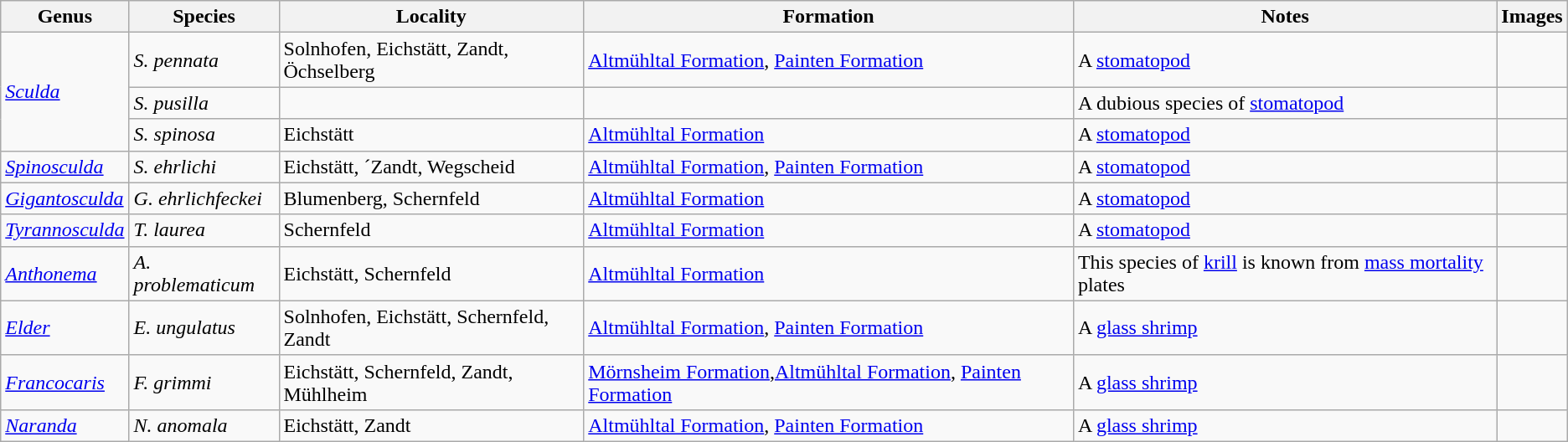<table class="wikitable">
<tr>
<th>Genus</th>
<th>Species</th>
<th>Locality</th>
<th>Formation</th>
<th>Notes</th>
<th>Images</th>
</tr>
<tr>
<td rowspan="3"><em><a href='#'>Sculda</a></em></td>
<td><em>S. pennata</em></td>
<td>Solnhofen, Eichstätt, Zandt, Öchselberg</td>
<td><a href='#'>Altmühltal Formation</a>, <a href='#'>Painten Formation</a></td>
<td>A <a href='#'>stomatopod</a></td>
<td></td>
</tr>
<tr>
<td><em>S. pusilla</em></td>
<td></td>
<td></td>
<td>A dubious species of <a href='#'>stomatopod</a></td>
<td></td>
</tr>
<tr>
<td><em>S. spinosa</em></td>
<td>Eichstätt</td>
<td><a href='#'>Altmühltal Formation</a></td>
<td>A <a href='#'>stomatopod</a></td>
<td></td>
</tr>
<tr>
<td><em><a href='#'>Spinosculda</a></em></td>
<td><em>S. ehrlichi</em></td>
<td>Eichstätt, ´Zandt, Wegscheid</td>
<td><a href='#'>Altmühltal Formation</a>, <a href='#'>Painten Formation</a></td>
<td>A <a href='#'>stomatopod</a></td>
<td></td>
</tr>
<tr>
<td><em><a href='#'>Gigantosculda</a></em></td>
<td><em>G. ehrlichfeckei</em></td>
<td>Blumenberg, Schernfeld</td>
<td><a href='#'>Altmühltal Formation</a></td>
<td>A <a href='#'>stomatopod</a></td>
<td></td>
</tr>
<tr>
<td><em><a href='#'>Tyrannosculda</a></em></td>
<td><em>T. laurea</em></td>
<td>Schernfeld</td>
<td><a href='#'>Altmühltal Formation</a></td>
<td>A <a href='#'>stomatopod</a></td>
<td></td>
</tr>
<tr>
<td><a href='#'><em>Anthonema</em></a></td>
<td><em>A. problematicum</em></td>
<td>Eichstätt, Schernfeld</td>
<td><a href='#'>Altmühltal Formation</a></td>
<td>This species of <a href='#'>krill</a> is known from <a href='#'>mass mortality</a> plates</td>
<td></td>
</tr>
<tr>
<td><em><a href='#'>Elder</a></em></td>
<td><em>E. ungulatus</em></td>
<td>Solnhofen, Eichstätt, Schernfeld, Zandt</td>
<td><a href='#'>Altmühltal Formation</a>, <a href='#'>Painten Formation</a></td>
<td>A <a href='#'>glass shrimp</a></td>
<td></td>
</tr>
<tr>
<td><em><a href='#'>Francocaris</a></em></td>
<td><em>F. grimmi</em></td>
<td>Eichstätt, Schernfeld, Zandt, Mühlheim</td>
<td><a href='#'>Mörnsheim Formation</a>,<a href='#'>Altmühltal Formation</a>, <a href='#'>Painten Formation</a></td>
<td>A <a href='#'>glass shrimp</a></td>
<td></td>
</tr>
<tr>
<td><em><a href='#'>Naranda</a></em></td>
<td><em>N. anomala</em></td>
<td>Eichstätt, Zandt</td>
<td><a href='#'>Altmühltal Formation</a>, <a href='#'>Painten Formation</a></td>
<td>A <a href='#'>glass shrimp</a></td>
<td></td>
</tr>
</table>
